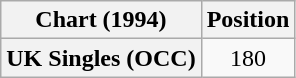<table class="wikitable plainrowheaders" style="text-align:center">
<tr>
<th>Chart (1994)</th>
<th>Position</th>
</tr>
<tr>
<th scope="row">UK Singles (OCC)</th>
<td>180</td>
</tr>
</table>
